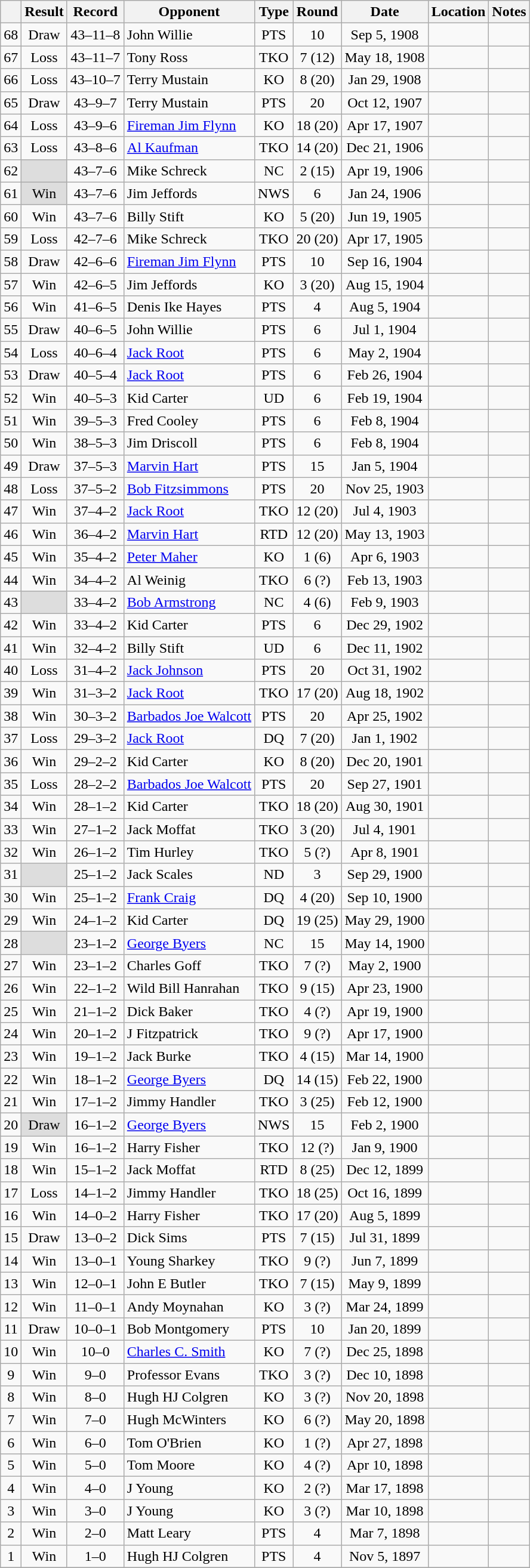<table class="wikitable" style="text-align:center">
<tr>
<th></th>
<th>Result</th>
<th>Record</th>
<th>Opponent</th>
<th>Type</th>
<th>Round</th>
<th>Date</th>
<th>Location</th>
<th>Notes</th>
</tr>
<tr>
<td>68</td>
<td>Draw</td>
<td>43–11–8 </td>
<td style="text-align:left;">John Willie</td>
<td>PTS</td>
<td>10</td>
<td>Sep 5, 1908</td>
<td style="text-align:left;"></td>
<td></td>
</tr>
<tr>
<td>67</td>
<td>Loss</td>
<td>43–11–7 </td>
<td style="text-align:left;">Tony Ross</td>
<td>TKO</td>
<td>7 (12)</td>
<td>May 18, 1908</td>
<td style="text-align:left;"></td>
<td></td>
</tr>
<tr>
<td>66</td>
<td>Loss</td>
<td>43–10–7 </td>
<td style="text-align:left;">Terry Mustain</td>
<td>KO</td>
<td>8 (20)</td>
<td>Jan 29, 1908</td>
<td style="text-align:left;"></td>
<td></td>
</tr>
<tr>
<td>65</td>
<td>Draw</td>
<td>43–9–7 </td>
<td style="text-align:left;">Terry Mustain</td>
<td>PTS</td>
<td>20</td>
<td>Oct 12, 1907</td>
<td style="text-align:left;"></td>
<td></td>
</tr>
<tr>
<td>64</td>
<td>Loss</td>
<td>43–9–6 </td>
<td style="text-align:left;"><a href='#'>Fireman Jim Flynn</a></td>
<td>KO</td>
<td>18 (20)</td>
<td>Apr 17, 1907</td>
<td style="text-align:left;"></td>
<td></td>
</tr>
<tr>
<td>63</td>
<td>Loss</td>
<td>43–8–6 </td>
<td style="text-align:left;"><a href='#'>Al Kaufman</a></td>
<td>TKO</td>
<td>14 (20)</td>
<td>Dec 21, 1906</td>
<td style="text-align:left;"></td>
<td></td>
</tr>
<tr>
<td>62</td>
<td style="background:#DDD"></td>
<td>43–7–6 </td>
<td style="text-align:left;">Mike Schreck</td>
<td>NC</td>
<td>2 (15)</td>
<td>Apr 19, 1906</td>
<td style="text-align:left;"></td>
<td></td>
</tr>
<tr>
<td>61</td>
<td style="background:#DDD">Win</td>
<td>43–7–6 </td>
<td style="text-align:left;">Jim Jeffords</td>
<td>NWS</td>
<td>6</td>
<td>Jan 24, 1906</td>
<td style="text-align:left;"></td>
<td></td>
</tr>
<tr>
<td>60</td>
<td>Win</td>
<td>43–7–6 </td>
<td style="text-align:left;">Billy Stift</td>
<td>KO</td>
<td>5 (20)</td>
<td>Jun 19, 1905</td>
<td style="text-align:left;"></td>
<td></td>
</tr>
<tr>
<td>59</td>
<td>Loss</td>
<td>42–7–6 </td>
<td style="text-align:left;">Mike Schreck</td>
<td>TKO</td>
<td>20 (20)</td>
<td>Apr 17, 1905</td>
<td style="text-align:left;"></td>
<td></td>
</tr>
<tr>
<td>58</td>
<td>Draw</td>
<td>42–6–6 </td>
<td style="text-align:left;"><a href='#'>Fireman Jim Flynn</a></td>
<td>PTS</td>
<td>10</td>
<td>Sep 16, 1904</td>
<td style="text-align:left;"></td>
<td></td>
</tr>
<tr>
<td>57</td>
<td>Win</td>
<td>42–6–5 </td>
<td style="text-align:left;">Jim Jeffords</td>
<td>KO</td>
<td>3 (20)</td>
<td>Aug 15, 1904</td>
<td style="text-align:left;"></td>
<td></td>
</tr>
<tr>
<td>56</td>
<td>Win</td>
<td>41–6–5 </td>
<td style="text-align:left;">Denis Ike Hayes</td>
<td>PTS</td>
<td>4</td>
<td>Aug 5, 1904</td>
<td style="text-align:left;"></td>
<td></td>
</tr>
<tr>
<td>55</td>
<td>Draw</td>
<td>40–6–5 </td>
<td style="text-align:left;">John Willie</td>
<td>PTS</td>
<td>6</td>
<td>Jul 1, 1904</td>
<td style="text-align:left;"></td>
<td></td>
</tr>
<tr>
<td>54</td>
<td>Loss</td>
<td>40–6–4 </td>
<td style="text-align:left;"><a href='#'>Jack Root</a></td>
<td>PTS</td>
<td>6</td>
<td>May 2, 1904</td>
<td style="text-align:left;"></td>
<td></td>
</tr>
<tr>
<td>53</td>
<td>Draw</td>
<td>40–5–4 </td>
<td style="text-align:left;"><a href='#'>Jack Root</a></td>
<td>PTS</td>
<td>6</td>
<td>Feb 26, 1904</td>
<td style="text-align:left;"></td>
<td></td>
</tr>
<tr>
<td>52</td>
<td>Win</td>
<td>40–5–3 </td>
<td style="text-align:left;">Kid Carter</td>
<td>UD</td>
<td>6</td>
<td>Feb 19, 1904</td>
<td style="text-align:left;"></td>
<td></td>
</tr>
<tr>
<td>51</td>
<td>Win</td>
<td>39–5–3 </td>
<td style="text-align:left;">Fred Cooley</td>
<td>PTS</td>
<td>6</td>
<td>Feb 8, 1904</td>
<td style="text-align:left;"></td>
<td></td>
</tr>
<tr>
<td>50</td>
<td>Win</td>
<td>38–5–3 </td>
<td style="text-align:left;">Jim Driscoll</td>
<td>PTS</td>
<td>6</td>
<td>Feb 8, 1904</td>
<td style="text-align:left;"></td>
<td></td>
</tr>
<tr>
<td>49</td>
<td>Draw</td>
<td>37–5–3 </td>
<td style="text-align:left;"><a href='#'>Marvin Hart</a></td>
<td>PTS</td>
<td>15</td>
<td>Jan 5, 1904</td>
<td style="text-align:left;"></td>
<td></td>
</tr>
<tr>
<td>48</td>
<td>Loss</td>
<td>37–5–2 </td>
<td style="text-align:left;"><a href='#'>Bob Fitzsimmons</a></td>
<td>PTS</td>
<td>20</td>
<td>Nov 25, 1903</td>
<td style="text-align:left;"></td>
<td style="text-align:left;"></td>
</tr>
<tr>
<td>47</td>
<td>Win</td>
<td>37–4–2 </td>
<td style="text-align:left;"><a href='#'>Jack Root</a></td>
<td>TKO</td>
<td>12 (20)</td>
<td>Jul 4, 1903</td>
<td style="text-align:left;"></td>
<td style="text-align:left;"></td>
</tr>
<tr>
<td>46</td>
<td>Win</td>
<td>36–4–2 </td>
<td style="text-align:left;"><a href='#'>Marvin Hart</a></td>
<td>RTD</td>
<td>12 (20)</td>
<td>May 13, 1903</td>
<td style="text-align:left;"></td>
<td style="text-align:left;"></td>
</tr>
<tr>
<td>45</td>
<td>Win</td>
<td>35–4–2 </td>
<td style="text-align:left;"><a href='#'>Peter Maher</a></td>
<td>KO</td>
<td>1 (6)</td>
<td>Apr 6, 1903</td>
<td style="text-align:left;"></td>
<td></td>
</tr>
<tr>
<td>44</td>
<td>Win</td>
<td>34–4–2 </td>
<td style="text-align:left;">Al Weinig</td>
<td>TKO</td>
<td>6 (?)</td>
<td>Feb 13, 1903</td>
<td style="text-align:left;"></td>
<td></td>
</tr>
<tr>
<td>43</td>
<td style="background:#DDD"></td>
<td>33–4–2 </td>
<td style="text-align:left;"><a href='#'>Bob Armstrong</a></td>
<td>NC</td>
<td>4 (6)</td>
<td>Feb 9, 1903</td>
<td style="text-align:left;"></td>
<td></td>
</tr>
<tr>
<td>42</td>
<td>Win</td>
<td>33–4–2 </td>
<td style="text-align:left;">Kid Carter</td>
<td>PTS</td>
<td>6</td>
<td>Dec 29, 1902</td>
<td style="text-align:left;"></td>
<td></td>
</tr>
<tr>
<td>41</td>
<td>Win</td>
<td>32–4–2 </td>
<td style="text-align:left;">Billy Stift</td>
<td>UD</td>
<td>6</td>
<td>Dec 11, 1902</td>
<td style="text-align:left;"></td>
<td></td>
</tr>
<tr>
<td>40</td>
<td>Loss</td>
<td>31–4–2 </td>
<td style="text-align:left;"><a href='#'>Jack Johnson</a></td>
<td>PTS</td>
<td>20</td>
<td>Oct 31, 1902</td>
<td style="text-align:left;"></td>
<td></td>
</tr>
<tr>
<td>39</td>
<td>Win</td>
<td>31–3–2 </td>
<td style="text-align:left;"><a href='#'>Jack Root</a></td>
<td>TKO</td>
<td>17 (20)</td>
<td>Aug 18, 1902</td>
<td style="text-align:left;"></td>
<td></td>
</tr>
<tr>
<td>38</td>
<td>Win</td>
<td>30–3–2 </td>
<td style="text-align:left;"><a href='#'>Barbados Joe Walcott</a></td>
<td>PTS</td>
<td>20</td>
<td>Apr 25, 1902</td>
<td style="text-align:left;"></td>
<td></td>
</tr>
<tr>
<td>37</td>
<td>Loss</td>
<td>29–3–2 </td>
<td style="text-align:left;"><a href='#'>Jack Root</a></td>
<td>DQ</td>
<td>7 (20)</td>
<td>Jan 1, 1902</td>
<td style="text-align:left;"></td>
<td></td>
</tr>
<tr>
<td>36</td>
<td>Win</td>
<td>29–2–2 </td>
<td style="text-align:left;">Kid Carter</td>
<td>KO</td>
<td>8 (20)</td>
<td>Dec 20, 1901</td>
<td style="text-align:left;"></td>
<td style="text-align:left;"></td>
</tr>
<tr>
<td>35</td>
<td>Loss</td>
<td>28–2–2 </td>
<td style="text-align:left;"><a href='#'>Barbados Joe Walcott</a></td>
<td>PTS</td>
<td>20</td>
<td>Sep 27, 1901</td>
<td style="text-align:left;"></td>
<td></td>
</tr>
<tr>
<td>34</td>
<td>Win</td>
<td>28–1–2 </td>
<td style="text-align:left;">Kid Carter</td>
<td>TKO</td>
<td>18 (20)</td>
<td>Aug 30, 1901</td>
<td style="text-align:left;"></td>
<td style="text-align:left;"></td>
</tr>
<tr>
<td>33</td>
<td>Win</td>
<td>27–1–2 </td>
<td style="text-align:left;">Jack Moffat</td>
<td>TKO</td>
<td>3 (20)</td>
<td>Jul 4, 1901</td>
<td style="text-align:left;"></td>
<td style="text-align:left;"></td>
</tr>
<tr>
<td>32</td>
<td>Win</td>
<td>26–1–2 </td>
<td style="text-align:left;">Tim Hurley</td>
<td>TKO</td>
<td>5 (?)</td>
<td>Apr 8, 1901</td>
<td style="text-align:left;"></td>
<td></td>
</tr>
<tr>
<td>31</td>
<td style="background:#DDD"></td>
<td>25–1–2 </td>
<td style="text-align:left;">Jack Scales</td>
<td>ND</td>
<td>3</td>
<td>Sep 29, 1900</td>
<td style="text-align:left;"></td>
<td></td>
</tr>
<tr>
<td>30</td>
<td>Win</td>
<td>25–1–2 </td>
<td style="text-align:left;"><a href='#'>Frank Craig</a></td>
<td>DQ</td>
<td>4 (20)</td>
<td>Sep 10, 1900</td>
<td style="text-align:left;"></td>
<td style="text-align:left;"></td>
</tr>
<tr>
<td>29</td>
<td>Win</td>
<td>24–1–2 </td>
<td style="text-align:left;">Kid Carter</td>
<td>DQ</td>
<td>19 (25)</td>
<td>May 29, 1900</td>
<td style="text-align:left;"></td>
<td style="text-align:left;"></td>
</tr>
<tr>
<td>28</td>
<td style="background:#DDD"></td>
<td>23–1–2 </td>
<td style="text-align:left;"><a href='#'>George Byers</a></td>
<td>NC</td>
<td>15</td>
<td>May 14, 1900</td>
<td style="text-align:left;"></td>
<td></td>
</tr>
<tr>
<td>27</td>
<td>Win</td>
<td>23–1–2 </td>
<td style="text-align:left;">Charles Goff</td>
<td>TKO</td>
<td>7 (?)</td>
<td>May 2, 1900</td>
<td style="text-align:left;"></td>
<td></td>
</tr>
<tr>
<td>26</td>
<td>Win</td>
<td>22–1–2 </td>
<td style="text-align:left;">Wild Bill Hanrahan</td>
<td>TKO</td>
<td>9 (15)</td>
<td>Apr 23, 1900</td>
<td style="text-align:left;"></td>
<td></td>
</tr>
<tr>
<td>25</td>
<td>Win</td>
<td>21–1–2 </td>
<td style="text-align:left;">Dick Baker</td>
<td>TKO</td>
<td>4 (?)</td>
<td>Apr 19, 1900</td>
<td style="text-align:left;"></td>
<td></td>
</tr>
<tr>
<td>24</td>
<td>Win</td>
<td>20–1–2 </td>
<td style="text-align:left;">J Fitzpatrick</td>
<td>TKO</td>
<td>9 (?)</td>
<td>Apr 17, 1900</td>
<td style="text-align:left;"></td>
<td></td>
</tr>
<tr>
<td>23</td>
<td>Win</td>
<td>19–1–2 </td>
<td style="text-align:left;">Jack Burke</td>
<td>TKO</td>
<td>4 (15)</td>
<td>Mar 14, 1900</td>
<td style="text-align:left;"></td>
<td></td>
</tr>
<tr>
<td>22</td>
<td>Win</td>
<td>18–1–2 </td>
<td style="text-align:left;"><a href='#'>George Byers</a></td>
<td>DQ</td>
<td>14 (15)</td>
<td>Feb 22, 1900</td>
<td style="text-align:left;"></td>
<td></td>
</tr>
<tr>
<td>21</td>
<td>Win</td>
<td>17–1–2 </td>
<td style="text-align:left;">Jimmy Handler</td>
<td>TKO</td>
<td>3 (25)</td>
<td>Feb 12, 1900</td>
<td style="text-align:left;"></td>
<td></td>
</tr>
<tr>
<td>20</td>
<td style="background:#DDD">Draw</td>
<td>16–1–2 </td>
<td style="text-align:left;"><a href='#'>George Byers</a></td>
<td>NWS</td>
<td>15</td>
<td>Feb 2, 1900</td>
<td style="text-align:left;"></td>
<td style="text-align:left;"></td>
</tr>
<tr>
<td>19</td>
<td>Win</td>
<td>16–1–2</td>
<td style="text-align:left;">Harry Fisher</td>
<td>TKO</td>
<td>12 (?)</td>
<td>Jan 9, 1900</td>
<td style="text-align:left;"></td>
<td></td>
</tr>
<tr>
<td>18</td>
<td>Win</td>
<td>15–1–2</td>
<td style="text-align:left;">Jack Moffat</td>
<td>RTD</td>
<td>8 (25)</td>
<td>Dec 12, 1899</td>
<td style="text-align:left;"></td>
<td></td>
</tr>
<tr>
<td>17</td>
<td>Loss</td>
<td>14–1–2</td>
<td style="text-align:left;">Jimmy Handler</td>
<td>TKO</td>
<td>18 (25)</td>
<td>Oct 16, 1899</td>
<td style="text-align:left;"></td>
<td></td>
</tr>
<tr>
<td>16</td>
<td>Win</td>
<td>14–0–2</td>
<td style="text-align:left;">Harry Fisher</td>
<td>TKO</td>
<td>17 (20)</td>
<td>Aug 5, 1899</td>
<td style="text-align:left;"></td>
<td></td>
</tr>
<tr>
<td>15</td>
<td>Draw</td>
<td>13–0–2</td>
<td style="text-align:left;">Dick Sims</td>
<td>PTS</td>
<td>7 (15)</td>
<td>Jul 31, 1899</td>
<td style="text-align:left;"></td>
<td style="text-align:left;"></td>
</tr>
<tr>
<td>14</td>
<td>Win</td>
<td>13–0–1</td>
<td style="text-align:left;">Young Sharkey</td>
<td>TKO</td>
<td>9 (?)</td>
<td>Jun 7, 1899</td>
<td style="text-align:left;"></td>
<td></td>
</tr>
<tr>
<td>13</td>
<td>Win</td>
<td>12–0–1</td>
<td style="text-align:left;">John E Butler</td>
<td>TKO</td>
<td>7 (15)</td>
<td>May 9, 1899</td>
<td style="text-align:left;"></td>
<td></td>
</tr>
<tr>
<td>12</td>
<td>Win</td>
<td>11–0–1</td>
<td style="text-align:left;">Andy Moynahan</td>
<td>KO</td>
<td>3 (?)</td>
<td>Mar 24, 1899</td>
<td style="text-align:left;"></td>
<td></td>
</tr>
<tr>
<td>11</td>
<td>Draw</td>
<td>10–0–1</td>
<td style="text-align:left;">Bob Montgomery</td>
<td>PTS</td>
<td>10</td>
<td>Jan 20, 1899</td>
<td style="text-align:left;"></td>
<td></td>
</tr>
<tr>
<td>10</td>
<td>Win</td>
<td>10–0</td>
<td style="text-align:left;"><a href='#'>Charles C. Smith</a></td>
<td>KO</td>
<td>7 (?)</td>
<td>Dec 25, 1898</td>
<td style="text-align:left;"></td>
<td></td>
</tr>
<tr>
<td>9</td>
<td>Win</td>
<td>9–0</td>
<td style="text-align:left;">Professor Evans</td>
<td>TKO</td>
<td>3 (?)</td>
<td>Dec 10, 1898</td>
<td style="text-align:left;"></td>
<td></td>
</tr>
<tr>
<td>8</td>
<td>Win</td>
<td>8–0</td>
<td style="text-align:left;">Hugh HJ Colgren</td>
<td>KO</td>
<td>3 (?)</td>
<td>Nov 20, 1898</td>
<td style="text-align:left;"></td>
<td></td>
</tr>
<tr>
<td>7</td>
<td>Win</td>
<td>7–0</td>
<td style="text-align:left;">Hugh McWinters</td>
<td>KO</td>
<td>6 (?)</td>
<td>May 20, 1898</td>
<td style="text-align:left;"></td>
<td></td>
</tr>
<tr>
<td>6</td>
<td>Win</td>
<td>6–0</td>
<td style="text-align:left;">Tom O'Brien</td>
<td>KO</td>
<td>1 (?)</td>
<td>Apr 27, 1898</td>
<td style="text-align:left;"></td>
<td></td>
</tr>
<tr>
<td>5</td>
<td>Win</td>
<td>5–0</td>
<td style="text-align:left;">Tom Moore</td>
<td>KO</td>
<td>4 (?)</td>
<td>Apr 10, 1898</td>
<td style="text-align:left;"></td>
<td></td>
</tr>
<tr>
<td>4</td>
<td>Win</td>
<td>4–0</td>
<td style="text-align:left;">J Young</td>
<td>KO</td>
<td>2 (?)</td>
<td>Mar 17, 1898</td>
<td style="text-align:left;"></td>
<td></td>
</tr>
<tr>
<td>3</td>
<td>Win</td>
<td>3–0</td>
<td style="text-align:left;">J Young</td>
<td>KO</td>
<td>3 (?)</td>
<td>Mar 10, 1898</td>
<td style="text-align:left;"></td>
<td></td>
</tr>
<tr>
<td>2</td>
<td>Win</td>
<td>2–0</td>
<td style="text-align:left;">Matt Leary</td>
<td>PTS</td>
<td>4</td>
<td>Mar 7, 1898</td>
<td style="text-align:left;"></td>
<td></td>
</tr>
<tr>
<td>1</td>
<td>Win</td>
<td>1–0</td>
<td style="text-align:left;">Hugh HJ Colgren</td>
<td>PTS</td>
<td>4</td>
<td>Nov 5, 1897</td>
<td style="text-align:left;"></td>
<td></td>
</tr>
<tr>
</tr>
</table>
